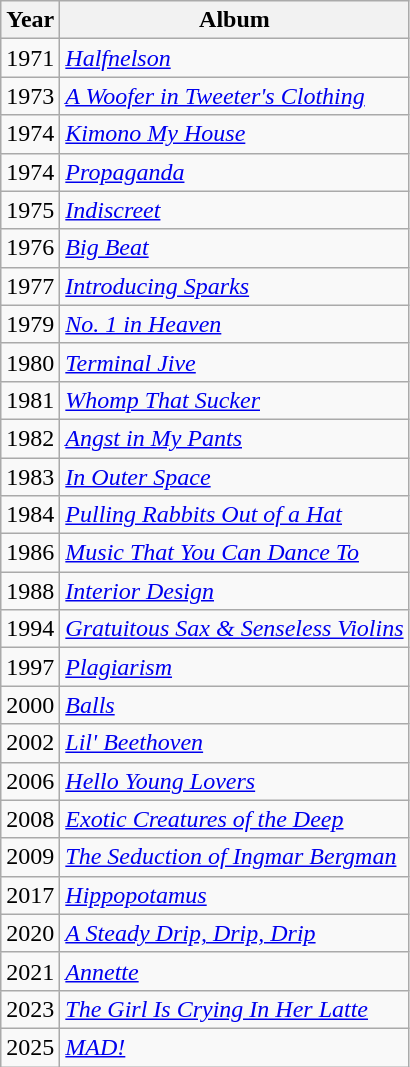<table class="wikitable">
<tr>
<th>Year</th>
<th>Album</th>
</tr>
<tr>
<td>1971</td>
<td><em><a href='#'>Halfnelson</a></em></td>
</tr>
<tr>
<td>1973</td>
<td><em><a href='#'>A Woofer in Tweeter's Clothing</a></em></td>
</tr>
<tr>
<td>1974</td>
<td><em><a href='#'>Kimono My House</a></em></td>
</tr>
<tr>
<td>1974</td>
<td><em><a href='#'>Propaganda</a></em></td>
</tr>
<tr>
<td>1975</td>
<td><em><a href='#'>Indiscreet</a></em></td>
</tr>
<tr>
<td>1976</td>
<td><em><a href='#'>Big Beat</a></em></td>
</tr>
<tr>
<td>1977</td>
<td><em><a href='#'>Introducing Sparks</a></em></td>
</tr>
<tr>
<td>1979</td>
<td><em><a href='#'>No. 1 in Heaven</a></em></td>
</tr>
<tr>
<td>1980</td>
<td><em><a href='#'>Terminal Jive</a></em></td>
</tr>
<tr>
<td>1981</td>
<td><em><a href='#'>Whomp That Sucker</a></em></td>
</tr>
<tr>
<td>1982</td>
<td><em><a href='#'>Angst in My Pants</a></em></td>
</tr>
<tr>
<td>1983</td>
<td><em><a href='#'>In Outer Space</a></em></td>
</tr>
<tr>
<td>1984</td>
<td><em><a href='#'>Pulling Rabbits Out of a Hat</a></em></td>
</tr>
<tr>
<td>1986</td>
<td><em><a href='#'>Music That You Can Dance To</a></em></td>
</tr>
<tr>
<td>1988</td>
<td><em><a href='#'>Interior Design</a></em></td>
</tr>
<tr>
<td>1994</td>
<td><em><a href='#'>Gratuitous Sax & Senseless Violins</a></em></td>
</tr>
<tr>
<td>1997</td>
<td><em><a href='#'>Plagiarism</a></em></td>
</tr>
<tr>
<td>2000</td>
<td><em><a href='#'>Balls</a></em></td>
</tr>
<tr>
<td>2002</td>
<td><em><a href='#'>Lil' Beethoven</a></em></td>
</tr>
<tr>
<td>2006</td>
<td><em><a href='#'>Hello Young Lovers</a></em></td>
</tr>
<tr>
<td>2008</td>
<td><em><a href='#'>Exotic Creatures of the Deep</a></em></td>
</tr>
<tr>
<td>2009</td>
<td><em><a href='#'>The Seduction of Ingmar Bergman</a></em></td>
</tr>
<tr>
<td>2017</td>
<td><em><a href='#'>Hippopotamus</a></em></td>
</tr>
<tr>
<td>2020</td>
<td><em><a href='#'>A Steady Drip, Drip, Drip</a></em></td>
</tr>
<tr>
<td>2021</td>
<td><a href='#'><em>Annette</em></a></td>
</tr>
<tr>
<td>2023</td>
<td><em><a href='#'>The Girl Is Crying In Her Latte</a></em></td>
</tr>
<tr>
<td>2025</td>
<td><em><a href='#'>MAD!</a></em></td>
</tr>
</table>
